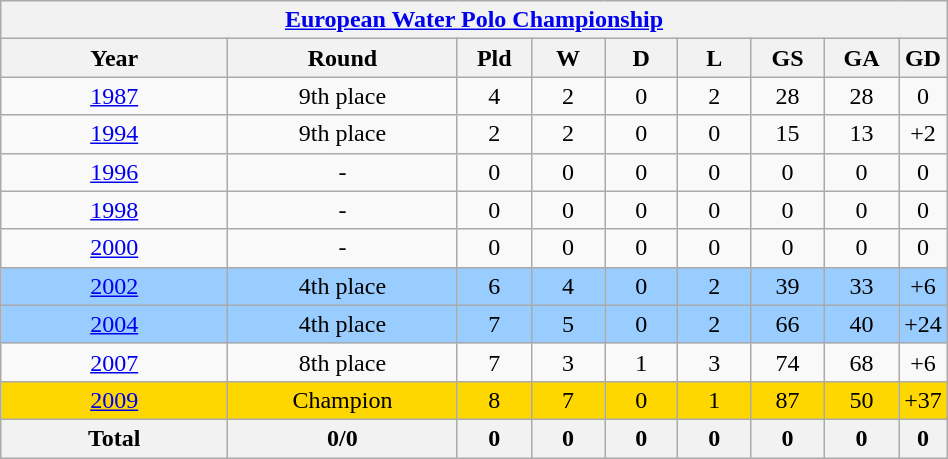<table class="wikitable" width=50% style="text-align: center;font-size:100%;">
<tr>
<th colspan=10><a href='#'>European Water Polo Championship</a></th>
</tr>
<tr>
<th width=25%>Year</th>
<th width=25%>Round</th>
<th width=8%>Pld</th>
<th width=8%>W</th>
<th width=8%>D</th>
<th width=8%>L</th>
<th width=8%>GS</th>
<th width=8%>GA</th>
<th width=10%>GD</th>
</tr>
<tr>
<td><a href='#'>1987</a></td>
<td>9th place</td>
<td>4</td>
<td>2</td>
<td>0</td>
<td>2</td>
<td>28</td>
<td>28</td>
<td>0</td>
</tr>
<tr>
<td><a href='#'>1994</a></td>
<td>9th place</td>
<td>2</td>
<td>2</td>
<td>0</td>
<td>0</td>
<td>15</td>
<td>13</td>
<td>+2</td>
</tr>
<tr>
<td><a href='#'>1996</a></td>
<td>-</td>
<td>0</td>
<td>0</td>
<td>0</td>
<td>0</td>
<td>0</td>
<td>0</td>
<td>0</td>
</tr>
<tr>
<td><a href='#'>1998</a></td>
<td>-</td>
<td>0</td>
<td>0</td>
<td>0</td>
<td>0</td>
<td>0</td>
<td>0</td>
<td>0</td>
</tr>
<tr>
<td><a href='#'>2000</a></td>
<td>-</td>
<td>0</td>
<td>0</td>
<td>0</td>
<td>0</td>
<td>0</td>
<td>0</td>
<td>0</td>
</tr>
<tr bgcolor=#9acdff>
<td><a href='#'>2002</a></td>
<td>4th place</td>
<td>6</td>
<td>4</td>
<td>0</td>
<td>2</td>
<td>39</td>
<td>33</td>
<td>+6</td>
</tr>
<tr bgcolor=#9acdff>
<td><a href='#'>2004</a></td>
<td>4th place</td>
<td>7</td>
<td>5</td>
<td>0</td>
<td>2</td>
<td>66</td>
<td>40</td>
<td>+24</td>
</tr>
<tr>
<td><a href='#'>2007</a></td>
<td>8th place</td>
<td>7</td>
<td>3</td>
<td>1</td>
<td>3</td>
<td>74</td>
<td>68</td>
<td>+6</td>
</tr>
<tr bgcolor=gold>
<td><a href='#'>2009</a></td>
<td>Champion</td>
<td>8</td>
<td>7</td>
<td>0</td>
<td>1</td>
<td>87</td>
<td>50</td>
<td>+37</td>
</tr>
<tr>
<th>Total</th>
<th>0/0</th>
<th>0</th>
<th>0</th>
<th>0</th>
<th>0</th>
<th>0</th>
<th>0</th>
<th>0</th>
</tr>
</table>
